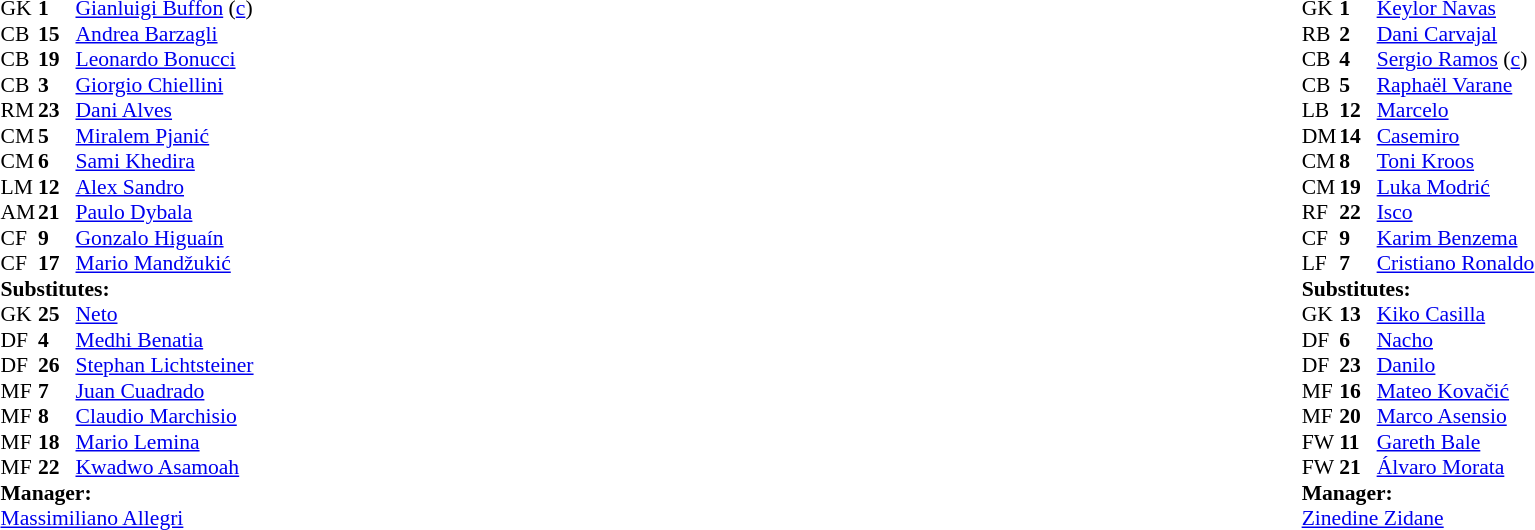<table style="width:100%">
<tr>
<td style="vertical-align:top; width:40%"><br><table style="font-size: 90%" cellspacing="0" cellpadding="0">
<tr>
<th width=25></th>
<th width=25></th>
</tr>
<tr>
<td>GK</td>
<td><strong>1</strong></td>
<td> <a href='#'>Gianluigi Buffon</a> (<a href='#'>c</a>)</td>
</tr>
<tr>
<td>CB</td>
<td><strong>15</strong></td>
<td> <a href='#'>Andrea Barzagli</a></td>
<td></td>
<td></td>
</tr>
<tr>
<td>CB</td>
<td><strong>19</strong></td>
<td> <a href='#'>Leonardo Bonucci</a></td>
</tr>
<tr>
<td>CB</td>
<td><strong>3</strong></td>
<td> <a href='#'>Giorgio Chiellini</a></td>
</tr>
<tr>
<td>RM</td>
<td><strong>23</strong></td>
<td> <a href='#'>Dani Alves</a></td>
</tr>
<tr>
<td>CM</td>
<td><strong>5</strong></td>
<td> <a href='#'>Miralem Pjanić</a></td>
<td></td>
<td></td>
</tr>
<tr>
<td>CM</td>
<td><strong>6</strong></td>
<td> <a href='#'>Sami Khedira</a></td>
</tr>
<tr>
<td>LM</td>
<td><strong>12</strong></td>
<td> <a href='#'>Alex Sandro</a></td>
<td></td>
</tr>
<tr>
<td>AM</td>
<td><strong>21</strong></td>
<td> <a href='#'>Paulo Dybala</a></td>
<td></td>
<td></td>
</tr>
<tr>
<td>CF</td>
<td><strong>9</strong></td>
<td> <a href='#'>Gonzalo Higuaín</a></td>
</tr>
<tr>
<td>CF</td>
<td><strong>17</strong></td>
<td> <a href='#'>Mario Mandžukić</a></td>
</tr>
<tr>
<td colspan=3><strong>Substitutes:</strong></td>
</tr>
<tr>
<td>GK</td>
<td><strong>25</strong></td>
<td> <a href='#'>Neto</a></td>
</tr>
<tr>
<td>DF</td>
<td><strong>4</strong></td>
<td> <a href='#'>Medhi Benatia</a></td>
</tr>
<tr>
<td>DF</td>
<td><strong>26</strong></td>
<td> <a href='#'>Stephan Lichtsteiner</a></td>
</tr>
<tr>
<td>MF</td>
<td><strong>7</strong></td>
<td> <a href='#'>Juan Cuadrado</a></td>
<td></td>
<td></td>
</tr>
<tr>
<td>MF</td>
<td><strong>8</strong></td>
<td> <a href='#'>Claudio Marchisio</a></td>
<td></td>
<td></td>
</tr>
<tr>
<td>MF</td>
<td><strong>18</strong></td>
<td> <a href='#'>Mario Lemina</a></td>
<td></td>
<td></td>
</tr>
<tr>
<td>MF</td>
<td><strong>22</strong></td>
<td> <a href='#'>Kwadwo Asamoah</a></td>
</tr>
<tr>
<td colspan=3><strong>Manager:</strong></td>
</tr>
<tr>
<td colspan=4> <a href='#'>Massimiliano Allegri</a></td>
</tr>
</table>
</td>
<td valign="top"></td>
<td style="vertical-align:top; width:50%"><br><table cellspacing="0" cellpadding="0" style="font-size:90%; margin:auto">
<tr>
<th width=25></th>
<th width=25></th>
</tr>
<tr>
<td>GK</td>
<td><strong>1</strong></td>
<td> <a href='#'>Keylor Navas</a></td>
</tr>
<tr>
<td>RB</td>
<td><strong>2</strong></td>
<td> <a href='#'>Dani Carvajal</a></td>
<td></td>
</tr>
<tr>
<td>CB</td>
<td><strong>4</strong></td>
<td> <a href='#'>Sergio Ramos</a> (<a href='#'>c</a>)</td>
<td></td>
</tr>
<tr>
<td>CB</td>
<td><strong>5</strong></td>
<td> <a href='#'>Raphaël Varane</a></td>
</tr>
<tr>
<td>LB</td>
<td><strong>12</strong></td>
<td> <a href='#'>Marcelo</a></td>
</tr>
<tr>
<td>DM</td>
<td><strong>14</strong></td>
<td> <a href='#'>Casemiro</a></td>
</tr>
<tr>
<td>CM</td>
<td><strong>8</strong></td>
<td> <a href='#'>Toni Kroos</a></td>
<td></td>
<td></td>
</tr>
<tr>
<td>CM</td>
<td><strong>19</strong></td>
<td> <a href='#'>Luka Modrić</a></td>
</tr>
<tr>
<td>RF</td>
<td><strong>22</strong></td>
<td> <a href='#'>Isco</a></td>
<td></td>
<td></td>
</tr>
<tr>
<td>CF</td>
<td><strong>9</strong></td>
<td> <a href='#'>Karim Benzema</a></td>
<td></td>
<td></td>
</tr>
<tr>
<td>LF</td>
<td><strong>7</strong></td>
<td> <a href='#'>Cristiano Ronaldo</a></td>
</tr>
<tr>
<td colspan=3><strong>Substitutes:</strong></td>
</tr>
<tr>
<td>GK</td>
<td><strong>13</strong></td>
<td> <a href='#'>Kiko Casilla</a></td>
</tr>
<tr>
<td>DF</td>
<td><strong>6</strong></td>
<td> <a href='#'>Nacho</a></td>
</tr>
<tr>
<td>DF</td>
<td><strong>23</strong></td>
<td> <a href='#'>Danilo</a></td>
</tr>
<tr>
<td>MF</td>
<td><strong>16</strong></td>
<td> <a href='#'>Mateo Kovačić</a></td>
</tr>
<tr>
<td>MF</td>
<td><strong>20</strong></td>
<td> <a href='#'>Marco Asensio</a></td>
<td></td>
<td></td>
</tr>
<tr>
<td>FW</td>
<td><strong>11</strong></td>
<td> <a href='#'>Gareth Bale</a></td>
<td></td>
<td></td>
</tr>
<tr>
<td>FW</td>
<td><strong>21</strong></td>
<td> <a href='#'>Álvaro Morata</a></td>
<td></td>
<td></td>
</tr>
<tr>
<td colspan=3><strong>Manager:</strong></td>
</tr>
<tr>
<td colspan=4> <a href='#'>Zinedine Zidane</a></td>
</tr>
</table>
</td>
</tr>
</table>
